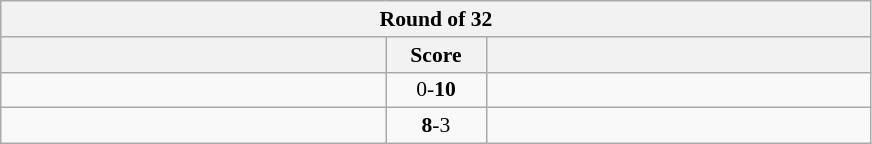<table class="wikitable" style="text-align: center; font-size:90% ">
<tr>
<th colspan=3>Round of 32</th>
</tr>
<tr>
<th align="right" width="250"></th>
<th width="60">Score</th>
<th align="left" width="250"></th>
</tr>
<tr>
<td align=left></td>
<td align=center>0-<strong>10</strong></td>
<td align=left><strong></strong></td>
</tr>
<tr>
<td align=left><strong></strong></td>
<td align=center><strong>8</strong>-3</td>
<td align=left></td>
</tr>
</table>
